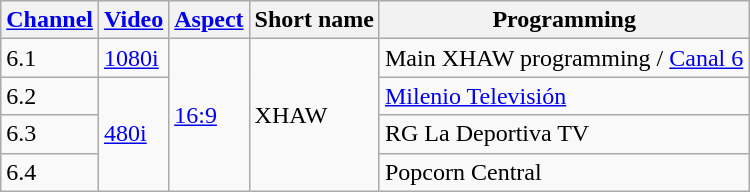<table class="wikitable">
<tr>
<th><a href='#'>Channel</a></th>
<th><a href='#'>Video</a></th>
<th><a href='#'>Aspect</a></th>
<th>Short name</th>
<th>Programming</th>
</tr>
<tr>
<td>6.1</td>
<td><a href='#'>1080i</a></td>
<td rowspan="4"><a href='#'>16:9</a></td>
<td rowspan="4">XHAW</td>
<td>Main XHAW programming / <a href='#'>Canal 6</a></td>
</tr>
<tr>
<td>6.2</td>
<td rowspan="3"><a href='#'>480i</a></td>
<td><a href='#'>Milenio Televisión</a></td>
</tr>
<tr>
<td>6.3</td>
<td>RG La Deportiva TV</td>
</tr>
<tr>
<td>6.4</td>
<td>Popcorn Central</td>
</tr>
</table>
